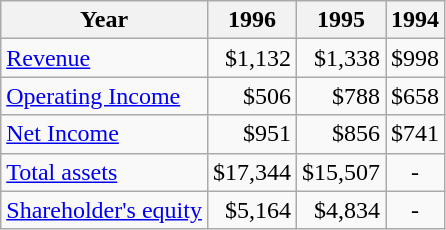<table class="wikitable">
<tr>
<th>Year</th>
<th>1996</th>
<th>1995</th>
<th>1994</th>
</tr>
<tr>
<td><a href='#'>Revenue</a></td>
<td align="right">$1,132</td>
<td align="right">$1,338</td>
<td align="right">$998</td>
</tr>
<tr>
<td><a href='#'>Operating Income</a></td>
<td align="right">$506</td>
<td align="right">$788</td>
<td align="right">$658</td>
</tr>
<tr>
<td><a href='#'>Net Income</a></td>
<td align="right">$951</td>
<td align="right">$856</td>
<td align="right">$741</td>
</tr>
<tr>
<td><a href='#'>Total assets</a></td>
<td align="right">$17,344</td>
<td align="right">$15,507</td>
<td style="text-align:center;">-</td>
</tr>
<tr>
<td><a href='#'>Shareholder's equity</a></td>
<td align="right">$5,164</td>
<td align="right">$4,834</td>
<td style="text-align:center;">-</td>
</tr>
</table>
